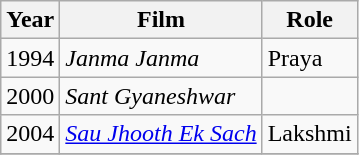<table class="wikitable sortable">
<tr>
<th>Year</th>
<th>Film</th>
<th>Role</th>
</tr>
<tr>
<td>1994</td>
<td><em>Janma Janma</em></td>
<td>Praya</td>
</tr>
<tr>
<td>2000</td>
<td><em>Sant Gyaneshwar</em></td>
<td></td>
</tr>
<tr>
<td>2004</td>
<td><em><a href='#'>Sau Jhooth Ek Sach</a></em></td>
<td>Lakshmi</td>
</tr>
<tr>
</tr>
</table>
